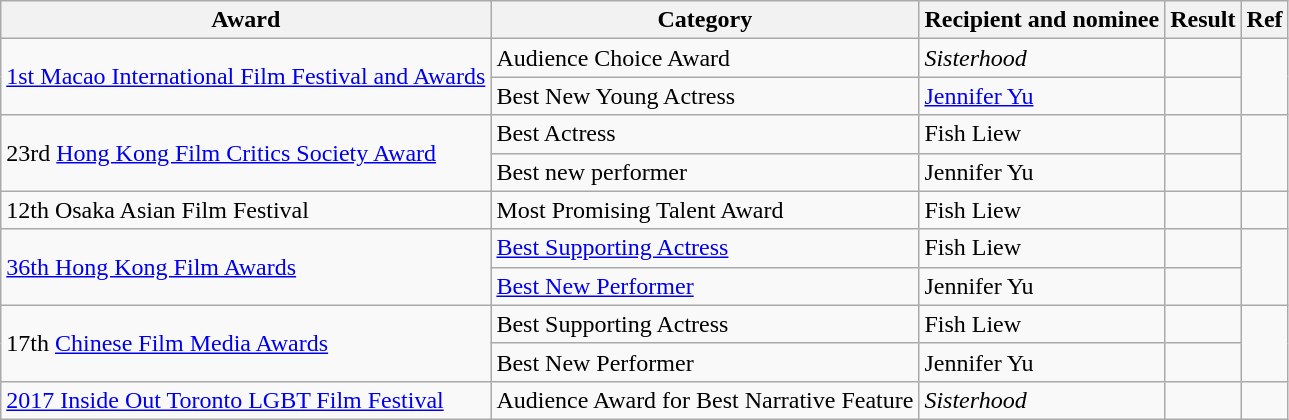<table class="wikitable sortable">
<tr>
<th>Award</th>
<th>Category</th>
<th>Recipient and nominee</th>
<th>Result</th>
<th>Ref</th>
</tr>
<tr>
<td rowspan="2"><a href='#'>1st Macao International Film Festival and Awards</a></td>
<td>Audience Choice Award</td>
<td><em>Sisterhood</em></td>
<td></td>
<td rowspan="2"></td>
</tr>
<tr>
<td>Best New Young Actress</td>
<td><a href='#'>Jennifer Yu</a></td>
<td></td>
</tr>
<tr>
<td rowspan="2">23rd <a href='#'>Hong Kong Film Critics Society Award</a></td>
<td>Best Actress</td>
<td>Fish Liew</td>
<td></td>
<td rowspan="2"></td>
</tr>
<tr>
<td>Best new performer</td>
<td>Jennifer Yu</td>
<td></td>
</tr>
<tr>
<td rowspan="1">12th Osaka Asian Film Festival</td>
<td>Most Promising Talent Award</td>
<td>Fish Liew</td>
<td></td>
<td rowspan="1"></td>
</tr>
<tr>
<td rowspan="2"><a href='#'>36th Hong Kong Film Awards</a></td>
<td><a href='#'>Best Supporting Actress</a></td>
<td>Fish Liew</td>
<td></td>
<td rowspan="2"></td>
</tr>
<tr>
<td><a href='#'>Best New Performer</a></td>
<td>Jennifer Yu</td>
<td></td>
</tr>
<tr>
<td rowspan="2">17th <a href='#'>Chinese Film Media Awards</a></td>
<td>Best Supporting Actress</td>
<td>Fish Liew</td>
<td></td>
<td rowspan="2"></td>
</tr>
<tr>
<td>Best New Performer</td>
<td>Jennifer Yu</td>
<td></td>
</tr>
<tr>
<td rowspan="1"><a href='#'>2017 Inside Out  Toronto LGBT Film Festival</a></td>
<td>Audience Award for Best Narrative Feature</td>
<td><em>Sisterhood</em></td>
<td></td>
<td rowspan="1"></td>
</tr>
</table>
